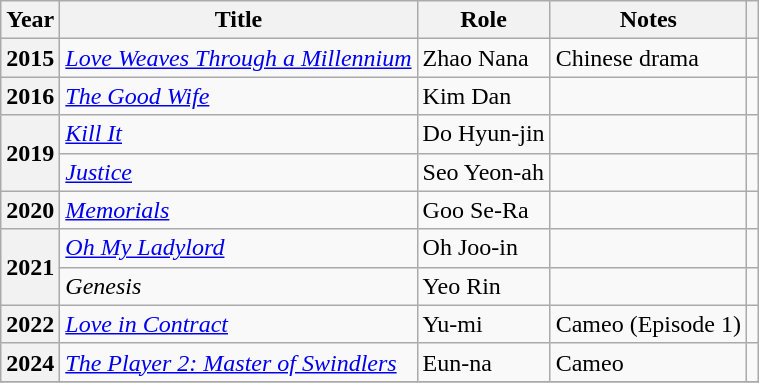<table class="wikitable plainrowheaders sortable">
<tr>
<th scope="col">Year</th>
<th scope="col">Title</th>
<th scope="col">Role</th>
<th scope="col">Notes</th>
<th scope="col" class="unsortable"></th>
</tr>
<tr>
<th scope="row">2015</th>
<td><em><a href='#'>Love Weaves Through a Millennium</a></em></td>
<td>Zhao Nana</td>
<td>Chinese drama</td>
<td style="text-align:center"></td>
</tr>
<tr>
<th scope="row">2016</th>
<td><em><a href='#'>The Good Wife</a></em></td>
<td>Kim Dan</td>
<td></td>
<td style="text-align:center"></td>
</tr>
<tr>
<th scope="row" rowspan="2">2019</th>
<td><em><a href='#'>Kill It</a></em></td>
<td>Do Hyun-jin</td>
<td></td>
<td style="text-align:center"></td>
</tr>
<tr>
<td><em><a href='#'>Justice</a></em></td>
<td>Seo Yeon-ah</td>
<td></td>
<td style="text-align:center"></td>
</tr>
<tr>
<th scope="row">2020</th>
<td><em><a href='#'>Memorials</a></em></td>
<td>Goo Se-Ra</td>
<td></td>
<td style="text-align:center"></td>
</tr>
<tr>
<th scope="row" rowspan="2">2021</th>
<td><em><a href='#'>Oh My Ladylord</a></em></td>
<td>Oh Joo-in</td>
<td></td>
<td style="text-align:center"></td>
</tr>
<tr>
<td><em>Genesis</em></td>
<td>Yeo Rin</td>
<td></td>
<td style="text-align:center"></td>
</tr>
<tr>
<th scope="row">2022</th>
<td><em><a href='#'>Love in Contract</a></em></td>
<td>Yu-mi</td>
<td>Cameo (Episode 1)</td>
<td style="text-align:center"></td>
</tr>
<tr>
<th scope="row">2024</th>
<td><em><a href='#'>The Player 2: Master of Swindlers</a></em></td>
<td>Eun-na</td>
<td>Cameo</td>
<td style="text-align:center"></td>
</tr>
<tr>
</tr>
</table>
